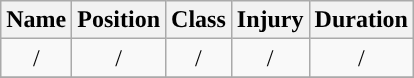<table class="wikitable">
<tr>
<th style="text-align:center; ">Name</th>
<th style="text-align:center; ">Position</th>
<th style="text-align:center; ">Class</th>
<th style="text-align:center; ">Injury</th>
<th style="text-align:center; ">Duration</th>
</tr>
<tr align="center">
<td>/</td>
<td>/</td>
<td>/</td>
<td>/</td>
<td>/</td>
</tr>
<tr align="center">
</tr>
</table>
